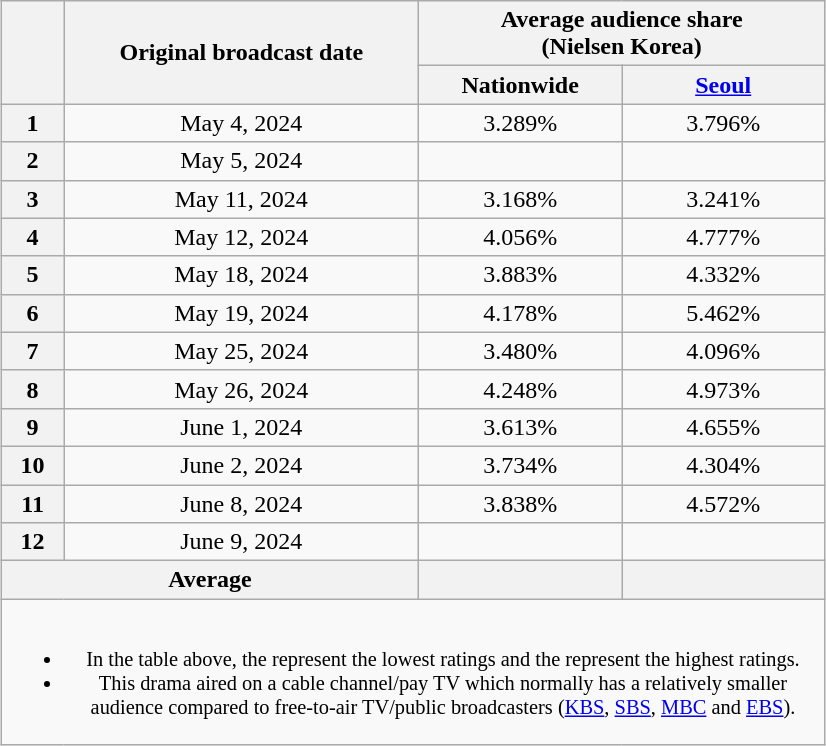<table class="wikitable" style="margin-left:auto; margin-right:auto; width:550px; text-align:center">
<tr>
<th scope="col" rowspan="2"></th>
<th scope="col" rowspan="2">Original broadcast date</th>
<th scope="col" colspan="2">Average audience share<br>(Nielsen Korea)</th>
</tr>
<tr>
<th scope="col" style="width:8em">Nationwide</th>
<th scope="col" style="width:8em"><a href='#'>Seoul</a></th>
</tr>
<tr>
<th scope="col">1</th>
<td>May 4, 2024</td>
<td>3.289% </td>
<td>3.796% </td>
</tr>
<tr>
<th scope="col">2</th>
<td>May 5, 2024</td>
<td><strong></strong> </td>
<td><strong></strong> </td>
</tr>
<tr>
<th scope="col">3</th>
<td>May 11, 2024</td>
<td>3.168% </td>
<td>3.241% </td>
</tr>
<tr>
<th scope="col">4</th>
<td>May 12, 2024</td>
<td>4.056% </td>
<td>4.777% </td>
</tr>
<tr>
<th scope="col">5</th>
<td>May 18, 2024</td>
<td>3.883% </td>
<td>4.332% </td>
</tr>
<tr>
<th scope="col">6</th>
<td>May 19, 2024</td>
<td>4.178% </td>
<td>5.462% </td>
</tr>
<tr>
<th scope="col">7</th>
<td>May 25, 2024</td>
<td>3.480% </td>
<td>4.096% </td>
</tr>
<tr>
<th scope="col">8</th>
<td>May 26, 2024</td>
<td>4.248% </td>
<td>4.973% </td>
</tr>
<tr>
<th scope="col">9</th>
<td>June 1, 2024</td>
<td>3.613% </td>
<td>4.655% </td>
</tr>
<tr>
<th scope="col">10</th>
<td>June 2, 2024</td>
<td>3.734% </td>
<td>4.304% </td>
</tr>
<tr>
<th scope="col">11</th>
<td>June 8, 2024</td>
<td>3.838% </td>
<td>4.572% </td>
</tr>
<tr>
<th scope="col">12</th>
<td>June 9, 2024</td>
<td><strong></strong> </td>
<td><strong></strong> </td>
</tr>
<tr>
<th scope="col" colspan="2">Average</th>
<th scope="col"></th>
<th scope="col"></th>
</tr>
<tr>
<td colspan="4" style="font-size:85%"><br><ul><li>In the table above, the <strong></strong> represent the lowest ratings and the <strong></strong> represent the highest ratings.</li><li>This drama aired on a cable channel/pay TV which normally has a relatively smaller audience compared to free-to-air TV/public broadcasters (<a href='#'>KBS</a>, <a href='#'>SBS</a>, <a href='#'>MBC</a> and <a href='#'>EBS</a>).</li></ul></td>
</tr>
</table>
